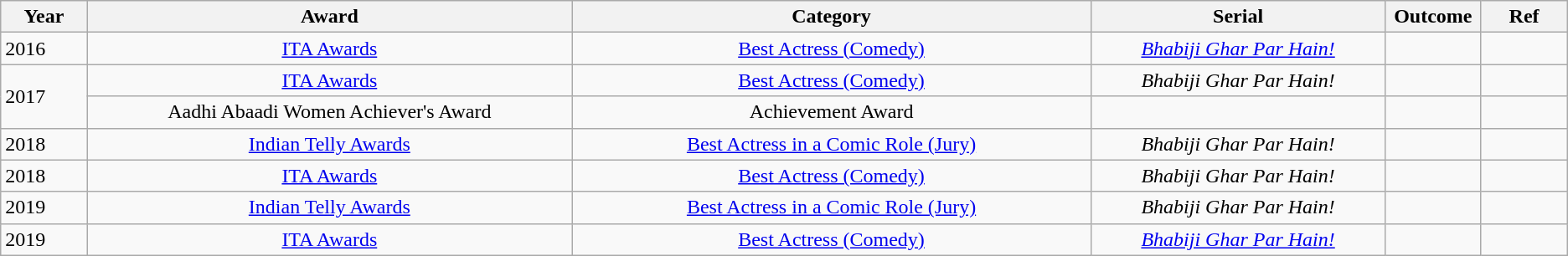<table class="wikitable sortable">
<tr>
<th width=5%>Year</th>
<th style="width:28%;">Award</th>
<th style="width:30%;">Category</th>
<th style="width:17%;">Serial</th>
<th style="width:5%;">Outcome</th>
<th style="width:5%;">Ref</th>
</tr>
<tr>
<td>2016</td>
<td style="text-align:center;"><a href='#'>ITA Awards</a></td>
<td style="text-align:center;"><a href='#'>Best Actress (Comedy)</a></td>
<td style="text-align:center;"><em><a href='#'>Bhabiji Ghar Par Hain!</a></em></td>
<td></td>
<td></td>
</tr>
<tr>
<td rowspan="2" rowapan="2">2017</td>
<td style="text-align:center;"><a href='#'>ITA Awards</a></td>
<td style="text-align:center;"><a href='#'>Best Actress (Comedy)</a></td>
<td style="text-align:center;"><em>Bhabiji Ghar Par Hain!</em></td>
<td></td>
<td style="text-align:center;"></td>
</tr>
<tr>
<td style="text-align:center;">Aadhi Abaadi Women Achiever's Award</td>
<td style="text-align:center;">Achievement Award</td>
<td></td>
<td></td>
<td style="text-align:center;"></td>
</tr>
<tr>
<td>2018</td>
<td style="text-align:center;"><a href='#'>Indian Telly Awards</a></td>
<td style="text-align:center;"><a href='#'>Best Actress in a Comic Role (Jury)</a></td>
<td style="text-align:center;"><em>Bhabiji Ghar Par Hain!</em></td>
<td></td>
<td></td>
</tr>
<tr>
<td>2018</td>
<td style="text-align:center;"><a href='#'>ITA Awards</a></td>
<td style="text-align:center;"><a href='#'>Best Actress (Comedy)</a></td>
<td style="text-align:center;"><em>Bhabiji Ghar Par Hain!</em></td>
<td></td>
<td></td>
</tr>
<tr>
<td>2019</td>
<td style="text-align:center;"><a href='#'>Indian Telly Awards</a></td>
<td style="text-align:center;"><a href='#'>Best Actress in a Comic Role (Jury)</a></td>
<td style="text-align:center;"><em>Bhabiji Ghar Par Hain!</em></td>
<td></td>
<td style="text-align:center;"></td>
</tr>
<tr>
<td>2019</td>
<td style="text-align:center;"><a href='#'>ITA Awards</a></td>
<td style="text-align:center;"><a href='#'>Best Actress (Comedy)</a></td>
<td style="text-align:center;"><em><a href='#'>Bhabiji Ghar Par Hain!</a></em></td>
<td></td>
<td></td>
</tr>
</table>
